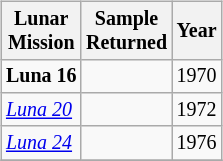<table class="wikitable" align="right" style="font-size:smaller">
<tr>
<th>Lunar<br>Mission</th>
<th>Sample<br>Returned</th>
<th>Year</th>
</tr>
<tr>
<td><strong>Luna 16</strong></td>
<td align="right"></td>
<td align="right">1970</td>
</tr>
<tr>
<td><em><a href='#'>Luna 20</a></em></td>
<td align="right"></td>
<td align="right">1972</td>
</tr>
<tr>
<td><em><a href='#'>Luna 24</a></em></td>
<td align="right"></td>
<td align="right">1976</td>
</tr>
<tr>
</tr>
</table>
